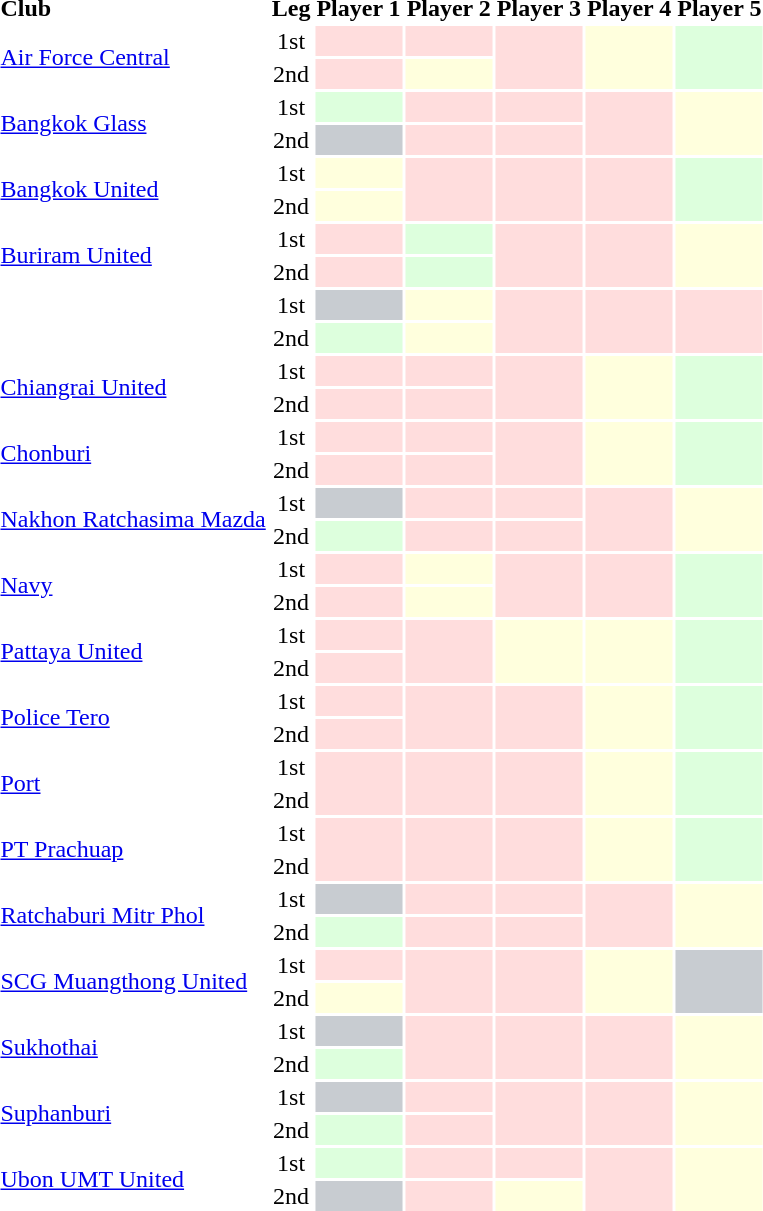<table class="sortable" style="text-align:left">
<tr>
<th>Club</th>
<th>Leg</th>
<th>Player 1</th>
<th>Player 2</th>
<th>Player 3</th>
<th>Player 4</th>
<th>Player 5</th>
</tr>
<tr>
<td rowspan="2"><a href='#'>Air Force Central</a></td>
<td align="center">1st</td>
<td bgcolor="#ffdddd"></td>
<td bgcolor="#ffdddd"></td>
<td bgcolor="#ffdddd" rowspan="2"></td>
<td bgcolor="#ffffdd" rowspan="2"></td>
<td bgcolor="#ddffdd" rowspan="2"></td>
</tr>
<tr>
<td align="center">2nd</td>
<td bgcolor="#ffdddd"></td>
<td bgcolor="#ffffdd"></td>
</tr>
<tr>
<td rowspan="2"><a href='#'>Bangkok Glass</a></td>
<td align="center">1st</td>
<td bgcolor="#ddffdd"></td>
<td bgcolor="#ffdddd"></td>
<td bgcolor="#ffdddd"></td>
<td bgcolor="#ffdddd" rowspan="2"></td>
<td bgcolor="#ffffdd" rowspan="2"></td>
</tr>
<tr>
<td align="center">2nd</td>
<td bgcolor="#c8ccd1"></td>
<td bgcolor="#ffdddd"></td>
<td bgcolor="#ffdddd"></td>
</tr>
<tr>
<td rowspan="2"><a href='#'>Bangkok United</a></td>
<td align="center">1st</td>
<td bgcolor="#ffffdd"></td>
<td bgcolor="#ffdddd" rowspan="2"></td>
<td bgcolor="#ffdddd" rowspan="2"></td>
<td bgcolor="#ffdddd" rowspan="2"></td>
<td bgcolor="#ddffdd" rowspan="2"></td>
</tr>
<tr>
<td align="center">2nd</td>
<td bgcolor="#ffffdd"></td>
</tr>
<tr>
<td rowspan="2"><a href='#'>Buriram United</a></td>
<td align="center">1st</td>
<td bgcolor="#ffdddd"></td>
<td bgcolor="#ddffdd"></td>
<td bgcolor="#ffdddd" rowspan="2"></td>
<td bgcolor="#ffdddd" rowspan="2"></td>
<td bgcolor="#ffffdd" rowspan="2"></td>
</tr>
<tr>
<td align="center">2nd</td>
<td bgcolor="#ffdddd"></td>
<td bgcolor="#ddffdd"></td>
</tr>
<tr>
<td rowspan="2"></td>
<td align="center">1st</td>
<td bgcolor="#c8ccd1"></td>
<td bgcolor="#ffffdd"></td>
<td bgcolor="#ffdddd" rowspan="2"></td>
<td bgcolor="#ffdddd" rowspan="2"></td>
<td bgcolor="#ffdddd" rowspan="2"></td>
</tr>
<tr>
<td align="center">2nd</td>
<td bgcolor="#ddffdd"></td>
<td bgcolor="#ffffdd"></td>
</tr>
<tr>
<td rowspan="2"><a href='#'>Chiangrai United</a></td>
<td align="center">1st</td>
<td bgcolor="#ffdddd"></td>
<td bgcolor="#ffdddd"></td>
<td bgcolor="#ffdddd" rowspan="2"></td>
<td bgcolor="#ffffdd" rowspan="2"></td>
<td bgcolor="#ddffdd" rowspan="2"></td>
</tr>
<tr>
<td align="center">2nd</td>
<td bgcolor="#ffdddd"></td>
<td bgcolor="#ffdddd"></td>
</tr>
<tr>
<td rowspan="2"><a href='#'>Chonburi</a></td>
<td align="center">1st</td>
<td bgcolor="#ffdddd"></td>
<td bgcolor="#ffdddd"></td>
<td bgcolor="#ffdddd" rowspan="2"></td>
<td bgcolor="#ffffdd" rowspan="2"></td>
<td bgcolor="#ddffdd" rowspan="2"></td>
</tr>
<tr>
<td align="center">2nd</td>
<td bgcolor="#ffdddd"></td>
<td bgcolor="#ffdddd"></td>
</tr>
<tr>
<td rowspan="2"><a href='#'>Nakhon Ratchasima Mazda</a></td>
<td align="center">1st</td>
<td bgcolor="#c8ccd1"></td>
<td bgcolor="#ffdddd"></td>
<td bgcolor="#ffdddd"></td>
<td bgcolor="#ffdddd" rowspan="2"></td>
<td bgcolor="#ffffdd" rowspan="2"></td>
</tr>
<tr>
<td align="center">2nd</td>
<td bgcolor="#ddffdd"></td>
<td bgcolor="#ffdddd"></td>
<td bgcolor="#ffdddd"></td>
</tr>
<tr>
<td rowspan="2"><a href='#'>Navy</a></td>
<td align="center">1st</td>
<td bgcolor="#ffdddd"></td>
<td bgcolor="#ffffdd"></td>
<td bgcolor="#ffdddd" rowspan="2"></td>
<td bgcolor="#ffdddd" rowspan="2"></td>
<td bgcolor="#ddffdd" rowspan="2"></td>
</tr>
<tr>
<td align="center">2nd</td>
<td bgcolor="#ffdddd"></td>
<td bgcolor="#ffffdd"></td>
</tr>
<tr>
<td rowspan="2"><a href='#'>Pattaya United</a></td>
<td align="center">1st</td>
<td bgcolor="#ffdddd"></td>
<td bgcolor="#ffdddd" rowspan="2"></td>
<td bgcolor="#ffffdd" rowspan="2"></td>
<td bgcolor="#ffffdd" rowspan="2"></td>
<td bgcolor="#ddffdd" rowspan="2"></td>
</tr>
<tr>
<td align="center">2nd</td>
<td bgcolor="#ffdddd"></td>
</tr>
<tr>
<td rowspan="2"><a href='#'>Police Tero</a></td>
<td align="center">1st</td>
<td bgcolor="#ffdddd"></td>
<td bgcolor="#ffdddd" rowspan="2"></td>
<td bgcolor="#ffdddd" rowspan="2"></td>
<td bgcolor="#ffffdd" rowspan="2"></td>
<td bgcolor="#ddffdd" rowspan="2"></td>
</tr>
<tr>
<td align="center">2nd</td>
<td bgcolor="#ffdddd"></td>
</tr>
<tr>
<td rowspan="2"><a href='#'>Port</a></td>
<td align="center">1st</td>
<td bgcolor="#ffdddd" rowspan="2"></td>
<td bgcolor="#ffdddd" rowspan="2"></td>
<td bgcolor="#ffdddd" rowspan="2"></td>
<td bgcolor="#ffffdd" rowspan="2"></td>
<td bgcolor="#ddffdd" rowspan="2"></td>
</tr>
<tr>
<td align="center">2nd</td>
</tr>
<tr>
<td rowspan="2"><a href='#'>PT Prachuap</a></td>
<td align="center">1st</td>
<td bgcolor="#ffdddd" rowspan="2"></td>
<td bgcolor="#ffdddd" rowspan="2"></td>
<td bgcolor="#ffdddd" rowspan="2"></td>
<td bgcolor="#ffffdd" rowspan="2"></td>
<td bgcolor="#ddffdd" rowspan="2"></td>
</tr>
<tr>
<td align="center">2nd</td>
</tr>
<tr>
<td rowspan="2"><a href='#'>Ratchaburi Mitr Phol</a></td>
<td align="center">1st</td>
<td bgcolor="#c8ccd1"></td>
<td bgcolor="#ffdddd"></td>
<td bgcolor="#ffdddd"></td>
<td bgcolor="#ffdddd" rowspan="2"></td>
<td bgcolor="#ffffdd" rowspan="2"></td>
</tr>
<tr>
<td align="center">2nd</td>
<td bgcolor="#ddffdd"></td>
<td bgcolor="#ffdddd"></td>
<td bgcolor="#ffdddd"></td>
</tr>
<tr>
<td rowspan="2"><a href='#'>SCG Muangthong United</a></td>
<td align="center">1st</td>
<td bgcolor="#ffdddd"></td>
<td bgcolor="#ffdddd" rowspan="2"></td>
<td bgcolor="#ffdddd" rowspan="2"></td>
<td bgcolor="#ffffdd" rowspan="2"></td>
<td bgcolor="#c8ccd1" rowspan="2"></td>
</tr>
<tr>
<td align="center">2nd</td>
<td bgcolor="#ffffdd"></td>
</tr>
<tr>
<td rowspan="2"><a href='#'>Sukhothai</a></td>
<td align="center">1st</td>
<td bgcolor="#c8ccd1"></td>
<td bgcolor="#ffdddd" rowspan="2"></td>
<td bgcolor="#ffdddd" rowspan="2"></td>
<td bgcolor="#ffdddd" rowspan="2"></td>
<td bgcolor="#ffffdd" rowspan="2"></td>
</tr>
<tr>
<td align="center">2nd</td>
<td bgcolor="#ddffdd"></td>
</tr>
<tr>
<td rowspan="2"><a href='#'>Suphanburi</a></td>
<td align="center">1st</td>
<td bgcolor="#c8ccd1"></td>
<td bgcolor="#ffdddd"></td>
<td bgcolor="#ffdddd" rowspan="2"></td>
<td bgcolor="#ffdddd" rowspan="2"></td>
<td bgcolor="#ffffdd" rowspan="2"></td>
</tr>
<tr>
<td align="center">2nd</td>
<td bgcolor="#ddffdd"></td>
<td bgcolor="#ffdddd"></td>
</tr>
<tr>
<td rowspan="2"><a href='#'>Ubon UMT United</a></td>
<td align="center">1st</td>
<td bgcolor="#ddffdd"></td>
<td bgcolor="#ffdddd"></td>
<td bgcolor="#ffdddd"></td>
<td bgcolor="#ffdddd" rowspan="2"></td>
<td bgcolor="#ffffdd" rowspan="2"></td>
</tr>
<tr>
<td align="center">2nd</td>
<td bgcolor="#c8ccd1"></td>
<td bgcolor="#ffdddd"></td>
<td bgcolor="#ffffdd"></td>
</tr>
</table>
